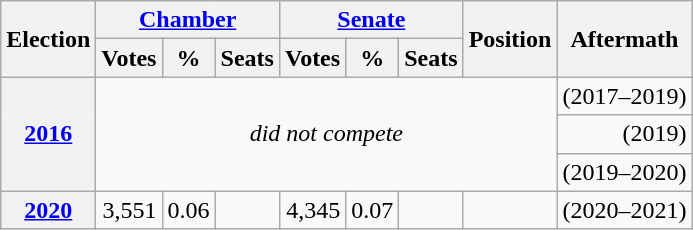<table class="wikitable" style="text-align: right;">
<tr>
<th rowspan="2">Election</th>
<th colspan="3"><a href='#'>Chamber</a></th>
<th colspan="3"><a href='#'>Senate</a></th>
<th rowspan="2">Position</th>
<th rowspan="2">Aftermath</th>
</tr>
<tr>
<th>Votes</th>
<th>%</th>
<th>Seats</th>
<th>Votes</th>
<th>%</th>
<th>Seats</th>
</tr>
<tr>
<th rowspan=3><a href='#'>2016</a></th>
<td rowspan=3; colspan=7; style="text-align: center;"><em>did not compete</em></td>
<td> (2017–2019)</td>
</tr>
<tr>
<td> (2019)</td>
</tr>
<tr>
<td> (2019–2020)</td>
</tr>
<tr>
<th rowspan=3><a href='#'>2020</a></th>
<td>3,551</td>
<td>0.06</td>
<td></td>
<td>4,345</td>
<td>0.07</td>
<td></td>
<td style="text-align: center;"></td>
<td> (2020–2021)</td>
</tr>
</table>
